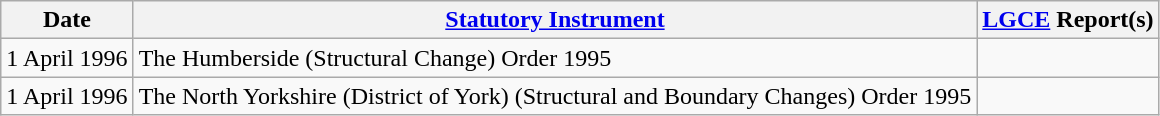<table class="wikitable sortable">
<tr>
<th>Date</th>
<th><a href='#'>Statutory Instrument</a></th>
<th><a href='#'>LGCE</a> Report(s)</th>
</tr>
<tr>
<td>1 April 1996</td>
<td>The Humberside (Structural Change) Order 1995</td>
<td></td>
</tr>
<tr>
<td>1 April 1996</td>
<td>The North Yorkshire (District of York) (Structural and Boundary Changes) Order 1995</td>
<td></td>
</tr>
</table>
